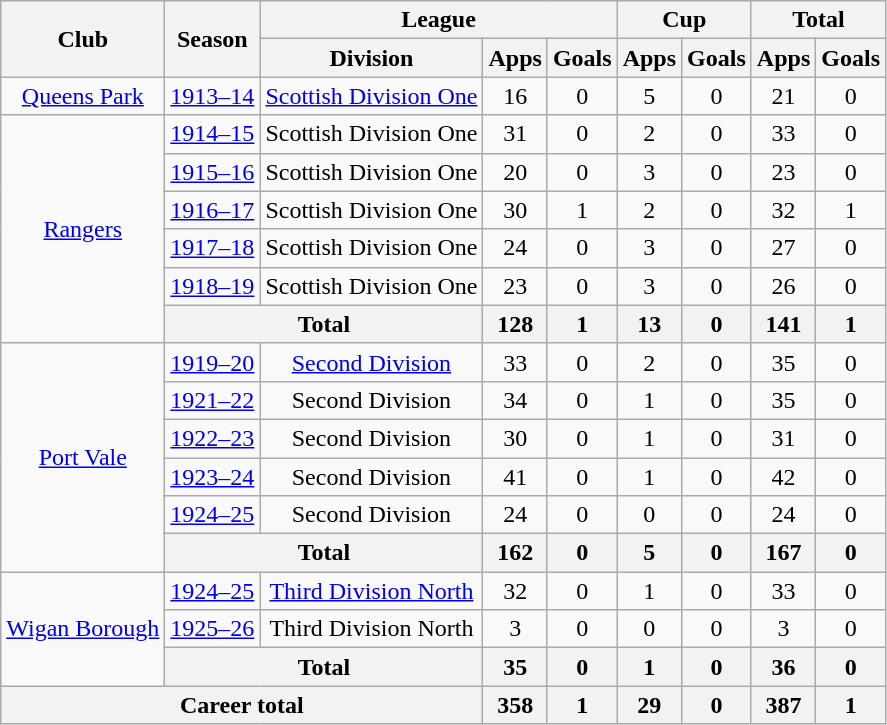<table class="wikitable" style="text-align: center;">
<tr>
<th rowspan="2">Club</th>
<th rowspan="2">Season</th>
<th colspan="3">League</th>
<th colspan="2">Cup</th>
<th colspan="2">Total</th>
</tr>
<tr>
<th>Division</th>
<th>Apps</th>
<th>Goals</th>
<th>Apps</th>
<th>Goals</th>
<th>Apps</th>
<th>Goals</th>
</tr>
<tr>
<td><a href='#'>Queens Park</a></td>
<td><a href='#'>1913–14</a></td>
<td><a href='#'>Scottish Division One</a></td>
<td>16</td>
<td>0</td>
<td>5</td>
<td>0</td>
<td>21</td>
<td>0</td>
</tr>
<tr>
<td rowspan="6"><a href='#'>Rangers</a></td>
<td><a href='#'>1914–15</a></td>
<td>Scottish Division One</td>
<td>31</td>
<td>0</td>
<td>2</td>
<td>0</td>
<td>33</td>
<td>0</td>
</tr>
<tr>
<td><a href='#'>1915–16</a></td>
<td>Scottish Division One</td>
<td>20</td>
<td>0</td>
<td>3</td>
<td>0</td>
<td>23</td>
<td>0</td>
</tr>
<tr>
<td><a href='#'>1916–17</a></td>
<td>Scottish Division One</td>
<td>30</td>
<td>1</td>
<td>2</td>
<td>0</td>
<td>32</td>
<td>1</td>
</tr>
<tr>
<td><a href='#'>1917–18</a></td>
<td>Scottish Division One</td>
<td>24</td>
<td>0</td>
<td>3</td>
<td>0</td>
<td>27</td>
<td>0</td>
</tr>
<tr>
<td><a href='#'>1918–19</a></td>
<td>Scottish Division One</td>
<td>23</td>
<td>0</td>
<td>3</td>
<td>0</td>
<td>26</td>
<td>0</td>
</tr>
<tr>
<th colspan="2">Total</th>
<th>128</th>
<th>1</th>
<th>13</th>
<th>0</th>
<th>141</th>
<th>1</th>
</tr>
<tr>
<td rowspan="6"><a href='#'>Port Vale</a></td>
<td><a href='#'>1919–20</a></td>
<td><a href='#'>Second Division</a></td>
<td>33</td>
<td>0</td>
<td>2</td>
<td>0</td>
<td>35</td>
<td>0</td>
</tr>
<tr>
<td><a href='#'>1921–22</a></td>
<td>Second Division</td>
<td>34</td>
<td>0</td>
<td>1</td>
<td>0</td>
<td>35</td>
<td>0</td>
</tr>
<tr>
<td><a href='#'>1922–23</a></td>
<td>Second Division</td>
<td>30</td>
<td>0</td>
<td>1</td>
<td>0</td>
<td>31</td>
<td>0</td>
</tr>
<tr>
<td><a href='#'>1923–24</a></td>
<td>Second Division</td>
<td>41</td>
<td>0</td>
<td>1</td>
<td>0</td>
<td>42</td>
<td>0</td>
</tr>
<tr>
<td><a href='#'>1924–25</a></td>
<td>Second Division</td>
<td>24</td>
<td>0</td>
<td>0</td>
<td>0</td>
<td>24</td>
<td>0</td>
</tr>
<tr>
<th colspan="2">Total</th>
<th>162</th>
<th>0</th>
<th>5</th>
<th>0</th>
<th>167</th>
<th>0</th>
</tr>
<tr>
<td rowspan="3"><a href='#'>Wigan Borough</a></td>
<td><a href='#'>1924–25</a></td>
<td><a href='#'>Third Division North</a></td>
<td>32</td>
<td>0</td>
<td>1</td>
<td>0</td>
<td>33</td>
<td>0</td>
</tr>
<tr>
<td><a href='#'>1925–26</a></td>
<td>Third Division North</td>
<td>3</td>
<td>0</td>
<td>0</td>
<td>0</td>
<td>3</td>
<td>0</td>
</tr>
<tr>
<th colspan="2">Total</th>
<th>35</th>
<th>0</th>
<th>1</th>
<th>0</th>
<th>36</th>
<th>0</th>
</tr>
<tr>
<th colspan="3">Career total</th>
<th>358</th>
<th>1</th>
<th>29</th>
<th>0</th>
<th>387</th>
<th>1</th>
</tr>
</table>
